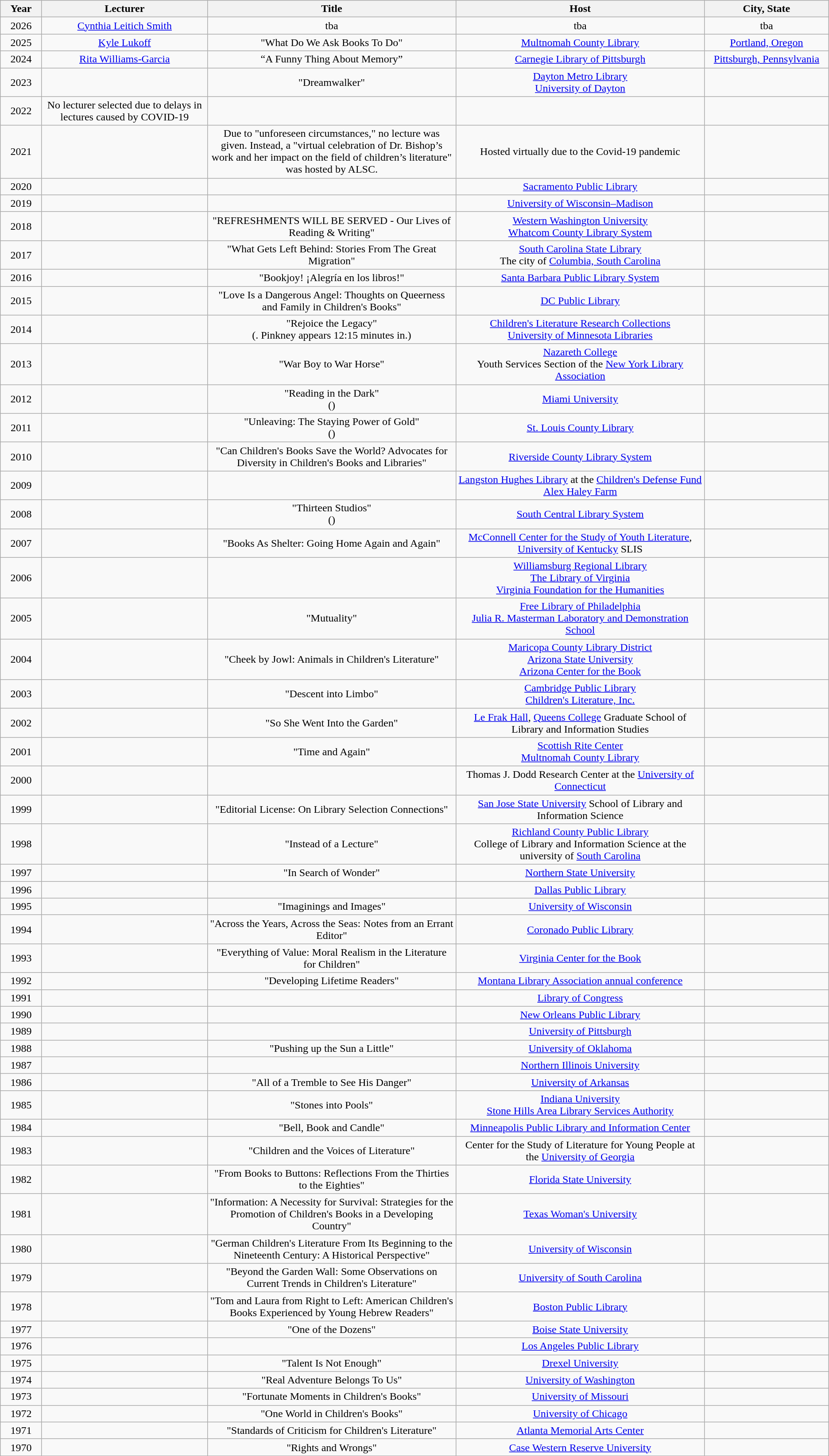<table class="sortable wikitable" style="text-align: center">
<tr>
<th style="width:5%;">Year</th>
<th style="width:20%;">Lecturer</th>
<th style="width:30%;">Title</th>
<th style="width:30%;">Host</th>
<th style="width:15%;">City, State </th>
</tr>
<tr>
<td>2026</td>
<td><a href='#'>Cynthia Leitich Smith</a></td>
<td>tba</td>
<td>tba</td>
<td>tba</td>
</tr>
<tr>
<td>2025</td>
<td><a href='#'>Kyle Lukoff</a></td>
<td>"What Do We Ask Books To Do"</td>
<td><a href='#'>Multnomah County Library</a></td>
<td><a href='#'>Portland, Oregon</a></td>
</tr>
<tr>
<td>2024</td>
<td><a href='#'>Rita Williams-Garcia</a></td>
<td>“A Funny Thing About Memory”</td>
<td><a href='#'>Carnegie Library of Pittsburgh</a></td>
<td><a href='#'>Pittsburgh, Pennsylvania</a></td>
</tr>
<tr>
<td>2023</td>
<td></td>
<td>"Dreamwalker"</td>
<td><a href='#'>Dayton Metro Library</a> <br><a href='#'>University of Dayton</a></td>
<td></td>
</tr>
<tr>
<td>2022</td>
<td>No lecturer selected due to delays in lectures caused by COVID-19</td>
<td></td>
<td></td>
<td></td>
</tr>
<tr>
<td>2021</td>
<td></td>
<td>Due to "unforeseen circumstances," no lecture was given. Instead, a "virtual celebration of Dr. Bishop’s work and her impact on the field of children’s literature" was hosted by ALSC.</td>
<td>Hosted virtually due to the Covid-19 pandemic</td>
<td></td>
</tr>
<tr>
<td>2020</td>
<td></td>
<td></td>
<td><a href='#'>Sacramento Public Library</a></td>
<td></td>
</tr>
<tr>
<td>2019</td>
<td></td>
<td></td>
<td><a href='#'>University of Wisconsin–Madison</a></td>
<td></td>
</tr>
<tr>
<td>2018</td>
<td></td>
<td>"REFRESHMENTS WILL BE SERVED - Our Lives of Reading & Writing"</td>
<td><a href='#'>Western Washington University</a> <br><a href='#'>Whatcom County Library System</a></td>
<td></td>
</tr>
<tr>
<td>2017</td>
<td></td>
<td>"What Gets Left Behind: Stories From The Great Migration"</td>
<td><a href='#'>South Carolina State Library</a><br> The city of <a href='#'>Columbia, South Carolina</a></td>
<td></td>
</tr>
<tr>
<td>2016</td>
<td></td>
<td>"Bookjoy! ¡Alegría en los libros!"</td>
<td><a href='#'>Santa Barbara Public Library System</a></td>
<td></td>
</tr>
<tr>
<td>2015</td>
<td></td>
<td>"Love Is a Dangerous Angel: Thoughts on Queerness and Family in Children's Books"</td>
<td><a href='#'>DC Public Library</a></td>
<td></td>
</tr>
<tr>
<td>2014</td>
<td></td>
<td>"Rejoice the Legacy" <br>(. Pinkney appears 12:15 minutes in.)</td>
<td><a href='#'>Children's Literature Research Collections</a><br> <a href='#'>University of Minnesota Libraries</a></td>
<td></td>
</tr>
<tr>
<td>2013</td>
<td></td>
<td>"War Boy to War Horse" <br></td>
<td><a href='#'>Nazareth College</a> <br>Youth Services Section of the <a href='#'>New York Library Association</a></td>
<td></td>
</tr>
<tr>
<td>2012</td>
<td></td>
<td>"Reading in the Dark" <br>()</td>
<td><a href='#'>Miami University</a></td>
<td></td>
</tr>
<tr>
<td>2011</td>
<td></td>
<td>"Unleaving: The Staying Power of Gold" <br> ()</td>
<td><a href='#'>St. Louis County Library</a></td>
<td></td>
</tr>
<tr>
<td>2010</td>
<td></td>
<td>"Can Children's Books Save the World? Advocates for Diversity in Children's Books and Libraries"</td>
<td><a href='#'>Riverside County Library System</a></td>
<td></td>
</tr>
<tr>
<td>2009</td>
<td></td>
<td></td>
<td><a href='#'>Langston Hughes Library</a> at the <a href='#'>Children's Defense Fund</a> <a href='#'>Alex Haley Farm</a></td>
<td></td>
</tr>
<tr>
<td>2008</td>
<td></td>
<td>"Thirteen Studios" <br>()</td>
<td><a href='#'>South Central Library System</a></td>
<td></td>
</tr>
<tr>
<td>2007</td>
<td></td>
<td>"Books As Shelter: Going Home Again and Again"</td>
<td><a href='#'>McConnell Center for the Study of Youth Literature</a>, <a href='#'>University of Kentucky</a> SLIS</td>
<td></td>
</tr>
<tr>
<td>2006</td>
<td></td>
<td></td>
<td> <a href='#'>Williamsburg Regional Library</a><br><a href='#'>The Library of Virginia</a><br><a href='#'>Virginia Foundation for the Humanities</a></td>
<td></td>
</tr>
<tr>
<td>2005</td>
<td></td>
<td>"Mutuality"</td>
<td><a href='#'>Free Library of Philadelphia</a><br><a href='#'>Julia R. Masterman Laboratory and Demonstration School</a></td>
<td></td>
</tr>
<tr>
<td>2004</td>
<td></td>
<td>"Cheek by Jowl: Animals in Children's Literature"</td>
<td><a href='#'>Maricopa County Library District</a><br> <a href='#'>Arizona State University</a><br><a href='#'>Arizona Center for the Book</a></td>
<td></td>
</tr>
<tr>
<td>2003</td>
<td></td>
<td>"Descent into Limbo"</td>
<td> <a href='#'>Cambridge Public Library</a><br><a href='#'>Children's Literature, Inc.</a></td>
<td></td>
</tr>
<tr>
<td>2002</td>
<td></td>
<td>"So She Went Into the Garden"</td>
<td> <a href='#'>Le Frak Hall</a>, <a href='#'>Queens College</a> Graduate School of Library and Information Studies</td>
<td></td>
</tr>
<tr>
<td>2001</td>
<td></td>
<td>"Time and Again"</td>
<td> <a href='#'>Scottish Rite Center</a><br><a href='#'>Multnomah County Library</a></td>
<td></td>
</tr>
<tr>
<td>2000</td>
<td></td>
<td></td>
<td> Thomas J. Dodd Research Center at the <a href='#'>University of Connecticut</a></td>
<td></td>
</tr>
<tr>
<td>1999</td>
<td></td>
<td>"Editorial License: On Library Selection Connections"</td>
<td><a href='#'>San Jose State University</a> School of Library and Information Science</td>
<td></td>
</tr>
<tr>
<td>1998</td>
<td></td>
<td>"Instead of a Lecture"</td>
<td> <a href='#'>Richland County Public Library</a><br> College of Library and Information Science at the university of <a href='#'>South Carolina</a></td>
<td></td>
</tr>
<tr>
<td>1997</td>
<td></td>
<td>"In Search of Wonder"</td>
<td> <a href='#'>Northern State University</a></td>
<td></td>
</tr>
<tr>
<td>1996</td>
<td></td>
<td></td>
<td><a href='#'>Dallas Public Library</a></td>
<td></td>
</tr>
<tr>
<td>1995</td>
<td></td>
<td>"Imaginings and Images"</td>
<td> <a href='#'>University of Wisconsin</a></td>
<td></td>
</tr>
<tr>
<td>1994</td>
<td></td>
<td>"Across the Years, Across the Seas: Notes from an Errant Editor"</td>
<td><a href='#'>Coronado Public Library</a></td>
<td></td>
</tr>
<tr>
<td>1993</td>
<td></td>
<td>"Everything of Value: Moral Realism in the Literature for Children"</td>
<td> <a href='#'>Virginia Center for the Book</a></td>
<td></td>
</tr>
<tr>
<td>1992</td>
<td></td>
<td>"Developing Lifetime Readers"</td>
<td> <a href='#'>Montana Library Association annual conference</a></td>
<td></td>
</tr>
<tr>
<td>1991</td>
<td></td>
<td></td>
<td> <a href='#'>Library of Congress</a></td>
<td></td>
</tr>
<tr>
<td>1990</td>
<td></td>
<td></td>
<td> <a href='#'>New Orleans Public Library</a></td>
<td></td>
</tr>
<tr>
<td>1989</td>
<td></td>
<td></td>
<td> <a href='#'>University of Pittsburgh</a></td>
<td></td>
</tr>
<tr>
<td>1988</td>
<td></td>
<td>"Pushing up the Sun a Little"</td>
<td> <a href='#'>University of Oklahoma</a></td>
<td></td>
</tr>
<tr>
<td>1987</td>
<td></td>
<td></td>
<td> <a href='#'>Northern Illinois University</a></td>
<td></td>
</tr>
<tr>
<td>1986</td>
<td></td>
<td>"All of a Tremble to See His Danger"</td>
<td> <a href='#'>University of Arkansas</a></td>
<td></td>
</tr>
<tr>
<td>1985</td>
<td></td>
<td>"Stones into Pools"</td>
<td> <a href='#'>Indiana University</a><br> <a href='#'>Stone Hills Area Library Services Authority</a></td>
<td></td>
</tr>
<tr>
<td>1984</td>
<td></td>
<td>"Bell, Book and Candle"</td>
<td> <a href='#'>Minneapolis Public Library and Information Center</a></td>
<td></td>
</tr>
<tr>
<td>1983</td>
<td></td>
<td>"Children and the Voices of Literature"</td>
<td> Center for the Study of Literature for Young People at the <a href='#'>University of Georgia</a></td>
<td></td>
</tr>
<tr>
<td>1982</td>
<td></td>
<td>"From Books to Buttons: Reflections From the Thirties to the Eighties"</td>
<td> <a href='#'>Florida State University</a></td>
<td></td>
</tr>
<tr>
<td>1981</td>
<td></td>
<td>"Information: A Necessity for Survival: Strategies for the Promotion of Children's Books in a Developing Country"</td>
<td> <a href='#'>Texas Woman's University</a></td>
<td></td>
</tr>
<tr>
<td>1980</td>
<td></td>
<td>"German Children's Literature From Its Beginning to the Nineteenth Century: A Historical Perspective"</td>
<td> <a href='#'>University of Wisconsin</a></td>
<td></td>
</tr>
<tr>
<td>1979</td>
<td></td>
<td>"Beyond the Garden Wall: Some Observations on Current Trends in Children's Literature"</td>
<td> <a href='#'>University of South Carolina</a></td>
<td></td>
</tr>
<tr>
<td>1978</td>
<td></td>
<td>"Tom and Laura from Right to Left: American Children's Books Experienced by Young Hebrew Readers"</td>
<td> <a href='#'>Boston Public Library</a></td>
<td></td>
</tr>
<tr>
<td>1977</td>
<td></td>
<td>"One of the Dozens"</td>
<td> <a href='#'>Boise State University</a></td>
<td></td>
</tr>
<tr>
<td>1976</td>
<td></td>
<td></td>
<td> <a href='#'>Los Angeles Public Library</a></td>
<td></td>
</tr>
<tr>
<td>1975</td>
<td></td>
<td>"Talent Is Not Enough"</td>
<td> <a href='#'>Drexel University</a></td>
<td></td>
</tr>
<tr>
<td>1974</td>
<td></td>
<td>"Real Adventure Belongs To Us"</td>
<td> <a href='#'>University of Washington</a></td>
<td></td>
</tr>
<tr>
<td>1973</td>
<td></td>
<td>"Fortunate Moments in Children's Books"</td>
<td> <a href='#'>University of Missouri</a></td>
<td></td>
</tr>
<tr>
<td>1972</td>
<td></td>
<td>"One World in Children's Books"</td>
<td> <a href='#'>University of Chicago</a></td>
<td></td>
</tr>
<tr>
<td>1971</td>
<td></td>
<td>"Standards of Criticism for Children's Literature"</td>
<td> <a href='#'>Atlanta Memorial Arts Center</a></td>
<td></td>
</tr>
<tr>
<td>1970</td>
<td></td>
<td>"Rights and Wrongs"</td>
<td> <a href='#'>Case Western Reserve University</a></td>
<td></td>
</tr>
</table>
